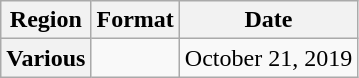<table class="wikitable plainrowheaders unsortable">
<tr>
<th scope="col">Region</th>
<th scope="col">Format</th>
<th scope="col">Date</th>
</tr>
<tr>
<th scope="row">Various</th>
<td></td>
<td>October 21, 2019</td>
</tr>
</table>
